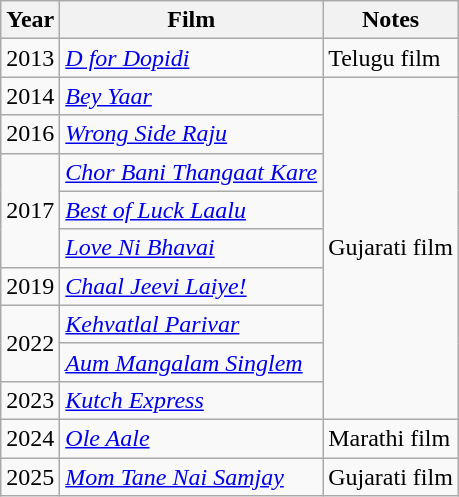<table class="wikitable">
<tr>
<th>Year</th>
<th>Film</th>
<th>Notes</th>
</tr>
<tr>
<td>2013</td>
<td><em><a href='#'>D for Dopidi</a></em></td>
<td>Telugu film</td>
</tr>
<tr>
<td>2014</td>
<td><em><a href='#'>Bey Yaar</a></em></td>
<td rowspan=9>Gujarati film</td>
</tr>
<tr>
<td>2016</td>
<td><em><a href='#'>Wrong Side Raju</a></em></td>
</tr>
<tr>
<td rowspan=3>2017</td>
<td><em><a href='#'>Chor Bani Thangaat Kare</a></em></td>
</tr>
<tr>
<td><em><a href='#'>Best of Luck Laalu</a></em></td>
</tr>
<tr>
<td><em><a href='#'>Love Ni Bhavai</a></em></td>
</tr>
<tr>
<td>2019</td>
<td><em><a href='#'>Chaal Jeevi Laiye!</a></em></td>
</tr>
<tr>
<td rowspan=2>2022</td>
<td><em><a href='#'>Kehvatlal Parivar</a></em></td>
</tr>
<tr>
<td><em><a href='#'>Aum Mangalam Singlem</a></em></td>
</tr>
<tr>
<td>2023</td>
<td><a href='#'><em>Kutch Express</em></a></td>
</tr>
<tr>
<td>2024</td>
<td><em><a href='#'>Ole Aale</a></em></td>
<td>Marathi film</td>
</tr>
<tr>
<td>2025</td>
<td><em><a href='#'>Mom Tane Nai Samjay</a></em></td>
<td>Gujarati film</td>
</tr>
</table>
